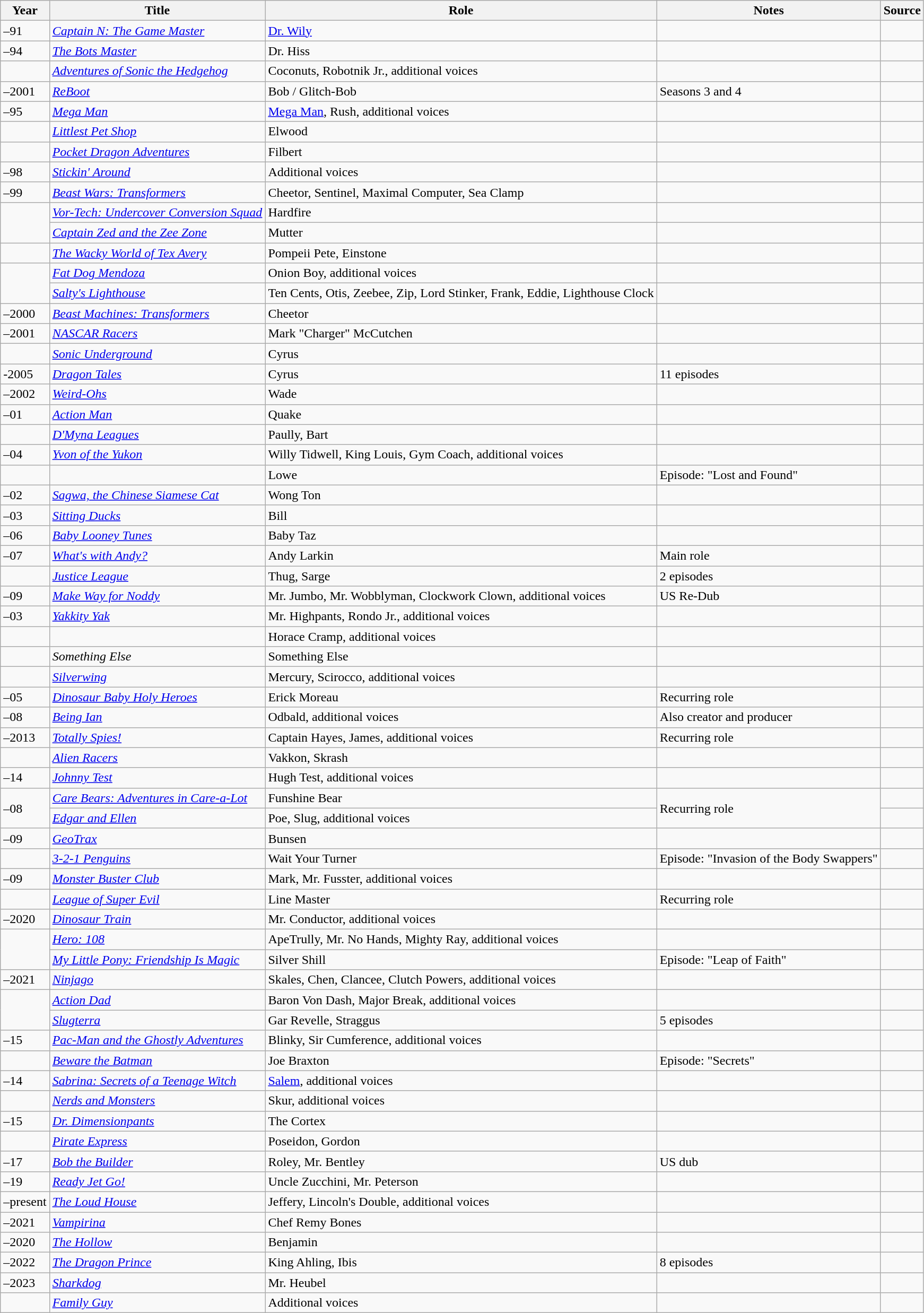<table class="wikitable sortable plainrowheaders">
<tr>
<th>Year</th>
<th>Title</th>
<th>Role</th>
<th class="unsortable">Notes</th>
<th class="unsortable">Source</th>
</tr>
<tr>
<td>–91</td>
<td><em><a href='#'>Captain N: The Game Master</a></em></td>
<td><a href='#'>Dr. Wily</a></td>
<td></td>
<td></td>
</tr>
<tr>
<td>–94</td>
<td data-sort-value="Bots Master, The"><em><a href='#'>The Bots Master</a></em></td>
<td>Dr. Hiss</td>
<td></td>
<td></td>
</tr>
<tr>
<td></td>
<td><em><a href='#'>Adventures of Sonic the Hedgehog</a></em></td>
<td>Coconuts, Robotnik Jr., additional voices</td>
<td></td>
<td></td>
</tr>
<tr>
<td>–2001</td>
<td><em><a href='#'>ReBoot</a></em></td>
<td>Bob / Glitch-Bob</td>
<td>Seasons 3 and 4</td>
<td></td>
</tr>
<tr>
<td>–95</td>
<td><em><a href='#'>Mega Man</a></em></td>
<td><a href='#'>Mega Man</a>, Rush, additional voices</td>
<td></td>
<td></td>
</tr>
<tr>
<td></td>
<td><em><a href='#'>Littlest Pet Shop</a></em></td>
<td>Elwood</td>
<td></td>
<td></td>
</tr>
<tr>
<td></td>
<td><em><a href='#'>Pocket Dragon Adventures</a></em></td>
<td>Filbert</td>
<td></td>
<td></td>
</tr>
<tr>
<td>–98</td>
<td><em><a href='#'>Stickin' Around</a></em></td>
<td>Additional voices</td>
<td></td>
<td></td>
</tr>
<tr>
<td>–99</td>
<td><em><a href='#'>Beast Wars: Transformers</a></em></td>
<td>Cheetor, Sentinel, Maximal Computer, Sea Clamp</td>
<td></td>
<td></td>
</tr>
<tr>
<td rowspan="2"></td>
<td><em><a href='#'>Vor-Tech: Undercover Conversion Squad</a></em></td>
<td>Hardfire</td>
<td></td>
<td></td>
</tr>
<tr>
<td><em><a href='#'>Captain Zed and the Zee Zone</a></em></td>
<td>Mutter</td>
<td></td>
<td></td>
</tr>
<tr>
<td></td>
<td data-sort-value="Wacky World of Tex Avery, The"><em><a href='#'>The Wacky World of Tex Avery</a></em></td>
<td>Pompeii Pete, Einstone</td>
<td></td>
<td></td>
</tr>
<tr>
<td rowspan="2"></td>
<td><em><a href='#'>Fat Dog Mendoza</a></em></td>
<td>Onion Boy, additional voices</td>
<td></td>
<td></td>
</tr>
<tr>
<td><em><a href='#'>Salty's Lighthouse</a></em></td>
<td>Ten Cents, Otis, Zeebee, Zip, Lord Stinker, Frank, Eddie, Lighthouse Clock</td>
<td></td>
<td></td>
</tr>
<tr>
<td>–2000</td>
<td><em><a href='#'>Beast Machines: Transformers</a></em></td>
<td>Cheetor</td>
<td></td>
<td></td>
</tr>
<tr>
<td>–2001</td>
<td><em><a href='#'>NASCAR Racers</a></em></td>
<td>Mark "Charger" McCutchen</td>
<td></td>
<td></td>
</tr>
<tr>
<td></td>
<td><em><a href='#'>Sonic Underground</a></em></td>
<td>Cyrus</td>
<td></td>
<td></td>
</tr>
<tr>
<td>-2005</td>
<td><em><a href='#'>Dragon Tales</a></em></td>
<td>Cyrus</td>
<td>11 episodes</td>
<td></td>
</tr>
<tr>
<td>–2002</td>
<td><em><a href='#'>Weird-Ohs</a></em></td>
<td>Wade</td>
<td></td>
<td></td>
</tr>
<tr>
<td>–01</td>
<td><em><a href='#'>Action Man</a></em></td>
<td>Quake</td>
<td></td>
<td></td>
</tr>
<tr>
<td></td>
<td><em><a href='#'>D'Myna Leagues</a></em></td>
<td>Paully, Bart</td>
<td></td>
<td></td>
</tr>
<tr>
<td>–04</td>
<td><em><a href='#'>Yvon of the Yukon</a></em></td>
<td>Willy Tidwell, King Louis, Gym Coach, additional voices</td>
<td></td>
<td></td>
</tr>
<tr>
<td></td>
<td><em></em></td>
<td>Lowe</td>
<td>Episode: "Lost and Found"</td>
<td></td>
</tr>
<tr>
<td>–02</td>
<td><em><a href='#'>Sagwa, the Chinese Siamese Cat</a></em></td>
<td>Wong Ton</td>
<td></td>
<td></td>
</tr>
<tr>
<td>–03</td>
<td><em><a href='#'>Sitting Ducks</a></em></td>
<td>Bill</td>
<td></td>
<td></td>
</tr>
<tr>
<td>–06</td>
<td><em><a href='#'>Baby Looney Tunes</a></em></td>
<td>Baby Taz</td>
<td></td>
<td></td>
</tr>
<tr>
<td>–07</td>
<td><em><a href='#'>What's with Andy?</a></em></td>
<td>Andy Larkin</td>
<td>Main role</td>
<td></td>
</tr>
<tr>
<td></td>
<td><em><a href='#'>Justice League</a></em></td>
<td>Thug, Sarge</td>
<td>2 episodes</td>
<td></td>
</tr>
<tr>
<td>–09</td>
<td><em><a href='#'>Make Way for Noddy</a></em></td>
<td>Mr. Jumbo, Mr. Wobblyman, Clockwork Clown, additional voices</td>
<td>US Re-Dub</td>
<td></td>
</tr>
<tr>
<td>–03</td>
<td><em><a href='#'>Yakkity Yak</a></em></td>
<td>Mr. Highpants, Rondo Jr., additional voices</td>
<td></td>
<td></td>
</tr>
<tr>
<td></td>
<td><em></em></td>
<td>Horace Cramp, additional voices</td>
<td></td>
<td></td>
</tr>
<tr>
<td></td>
<td><em>Something Else </em></td>
<td>Something Else</td>
<td></td>
<td></td>
</tr>
<tr>
<td></td>
<td><em><a href='#'>Silverwing</a></em></td>
<td>Mercury, Scirocco, additional voices</td>
<td></td>
<td></td>
</tr>
<tr>
<td>–05</td>
<td><em><a href='#'>Dinosaur Baby Holy Heroes</a></em></td>
<td>Erick Moreau</td>
<td>Recurring role</td>
<td></td>
</tr>
<tr>
<td>–08</td>
<td><em><a href='#'>Being Ian</a></em></td>
<td>Odbald, additional voices</td>
<td>Also creator and producer</td>
<td></td>
</tr>
<tr>
<td>–2013</td>
<td><em><a href='#'>Totally Spies!</a></em></td>
<td>Captain Hayes, James, additional voices</td>
<td>Recurring role</td>
<td></td>
</tr>
<tr>
<td></td>
<td><em><a href='#'>Alien Racers</a></em></td>
<td>Vakkon, Skrash</td>
<td></td>
<td></td>
</tr>
<tr>
<td>–14</td>
<td><em><a href='#'>Johnny Test</a></em></td>
<td>Hugh Test, additional voices</td>
<td></td>
<td></td>
</tr>
<tr>
<td rowspan="2">–08</td>
<td><em><a href='#'>Care Bears: Adventures in Care-a-Lot</a></em></td>
<td>Funshine Bear</td>
<td rowspan="2">Recurring role</td>
<td></td>
</tr>
<tr>
<td><em><a href='#'>Edgar and Ellen</a></em></td>
<td>Poe, Slug, additional voices</td>
<td></td>
</tr>
<tr>
<td>–09</td>
<td><em><a href='#'>GeoTrax</a></em></td>
<td>Bunsen</td>
<td></td>
<td></td>
</tr>
<tr>
<td></td>
<td><em><a href='#'>3-2-1 Penguins</a></em></td>
<td>Wait Your Turner</td>
<td>Episode: "Invasion of the Body Swappers"</td>
<td></td>
</tr>
<tr>
<td>–09</td>
<td><em><a href='#'>Monster Buster Club</a></em></td>
<td>Mark, Mr. Fusster, additional voices</td>
<td></td>
<td></td>
</tr>
<tr>
<td></td>
<td><em><a href='#'>League of Super Evil</a></em></td>
<td>Line Master</td>
<td>Recurring role</td>
<td></td>
</tr>
<tr>
<td>–2020</td>
<td><em><a href='#'>Dinosaur Train</a></em></td>
<td>Mr. Conductor, additional voices</td>
<td></td>
<td></td>
</tr>
<tr>
<td rowspan="2"></td>
<td><em><a href='#'>Hero: 108</a></em></td>
<td>ApeTrully, Mr. No Hands, Mighty Ray, additional voices</td>
<td></td>
<td></td>
</tr>
<tr>
<td><em><a href='#'>My Little Pony: Friendship Is Magic</a></em></td>
<td>Silver Shill</td>
<td>Episode: "Leap of Faith"</td>
<td></td>
</tr>
<tr>
<td>–2021</td>
<td><em><a href='#'>Ninjago</a></em></td>
<td>Skales, Chen, Clancee, Clutch Powers, additional voices</td>
<td></td>
<td></td>
</tr>
<tr>
<td rowspan="2"></td>
<td><em><a href='#'>Action Dad</a></em></td>
<td>Baron Von Dash, Major Break, additional voices</td>
<td></td>
<td></td>
</tr>
<tr>
<td><em><a href='#'>Slugterra</a></em></td>
<td>Gar Revelle, Straggus</td>
<td>5 episodes</td>
<td></td>
</tr>
<tr>
<td>–15</td>
<td><em><a href='#'>Pac-Man and the Ghostly Adventures</a></em></td>
<td>Blinky, Sir Cumference, additional voices</td>
<td></td>
<td></td>
</tr>
<tr>
<td></td>
<td><em><a href='#'>Beware the Batman</a></em></td>
<td>Joe Braxton</td>
<td>Episode: "Secrets"</td>
<td></td>
</tr>
<tr>
<td>–14</td>
<td><em><a href='#'>Sabrina: Secrets of a Teenage Witch</a></em></td>
<td><a href='#'>Salem</a>, additional voices</td>
<td></td>
<td></td>
</tr>
<tr>
<td></td>
<td><em><a href='#'>Nerds and Monsters</a></em></td>
<td>Skur, additional voices</td>
<td></td>
<td></td>
</tr>
<tr>
<td>–15</td>
<td><em><a href='#'>Dr. Dimensionpants</a></em></td>
<td>The Cortex</td>
<td></td>
<td></td>
</tr>
<tr>
<td></td>
<td><em><a href='#'>Pirate Express</a></em></td>
<td>Poseidon, Gordon</td>
<td></td>
<td></td>
</tr>
<tr>
<td>–17</td>
<td><em><a href='#'>Bob the Builder</a></em></td>
<td>Roley, Mr. Bentley</td>
<td>US dub</td>
<td></td>
</tr>
<tr>
<td>–19</td>
<td><em><a href='#'>Ready Jet Go!</a></em></td>
<td>Uncle Zucchini, Mr. Peterson</td>
<td></td>
<td></td>
</tr>
<tr>
<td>–present</td>
<td data-sort-value="Loud House, The"><em><a href='#'>The Loud House</a></em></td>
<td>Jeffery, Lincoln's Double, additional voices</td>
<td></td>
<td></td>
</tr>
<tr>
<td>–2021</td>
<td><em><a href='#'>Vampirina</a></em></td>
<td>Chef Remy Bones</td>
<td></td>
<td></td>
</tr>
<tr>
<td>–2020</td>
<td data-sort-value="Hollow, The"><em><a href='#'>The Hollow</a></em></td>
<td>Benjamin</td>
<td></td>
<td></td>
</tr>
<tr>
<td>–2022</td>
<td data-sort-value="Dragon Prince, The"><em><a href='#'>The Dragon Prince</a></em></td>
<td>King Ahling, Ibis</td>
<td>8 episodes</td>
<td></td>
</tr>
<tr>
<td>–2023</td>
<td><em><a href='#'>Sharkdog</a></em></td>
<td>Mr. Heubel</td>
<td></td>
<td></td>
</tr>
<tr>
<td></td>
<td><em><a href='#'>Family Guy</a></em></td>
<td>Additional voices</td>
<td></td>
<td></td>
</tr>
</table>
